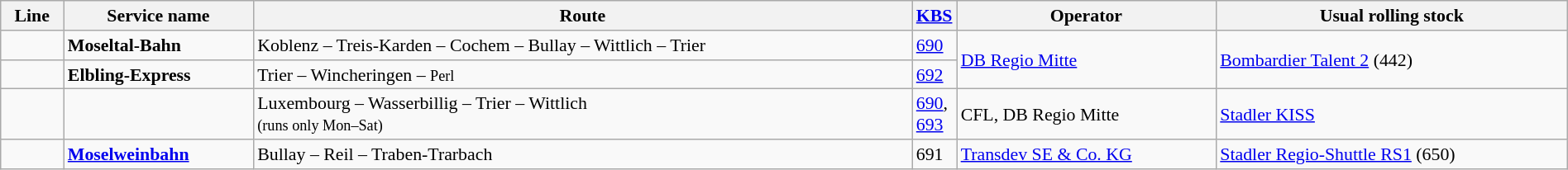<table class="wikitable" style="font-size:91%; width:100%;">
<tr>
<th>Line</th>
<th>Service name</th>
<th>Route</th>
<th style="width:20px;"><a href='#'>KBS</a></th>
<th>Operator</th>
<th>Usual rolling stock</th>
</tr>
<tr>
<td style="font-size:111%;"></td>
<td><strong>Moseltal-Bahn</strong></td>
<td>Koblenz – Treis-Karden – Cochem – Bullay – Wittlich – Trier</td>
<td><a href='#'>690</a></td>
<td rowspan="2"><a href='#'>DB Regio Mitte</a></td>
<td rowspan="2"><a href='#'>Bombardier Talent 2</a> (442)</td>
</tr>
<tr>
<td style="font-size:111%;"></td>
<td><strong>Elbling-Express</strong></td>
<td>Trier – Wincheringen – <small>Perl</small></td>
<td><a href='#'>692</a></td>
</tr>
<tr>
<td style="font-size:111%;"></td>
<td></td>
<td>Luxembourg – Wasserbillig – Trier – Wittlich<br><small>(runs only Mon–Sat)</small></td>
<td><a href='#'>690</a>, <a href='#'>693</a></td>
<td>CFL, DB Regio Mitte</td>
<td><a href='#'>Stadler KISS</a></td>
</tr>
<tr>
<td style="font-size:111%;"></td>
<td><strong><a href='#'>Moselweinbahn</a></strong></td>
<td>Bullay – Reil – Traben-Trarbach</td>
<td>691</td>
<td><a href='#'>Transdev SE & Co. KG</a></td>
<td><a href='#'>Stadler Regio-Shuttle RS1</a> (650)</td>
</tr>
</table>
